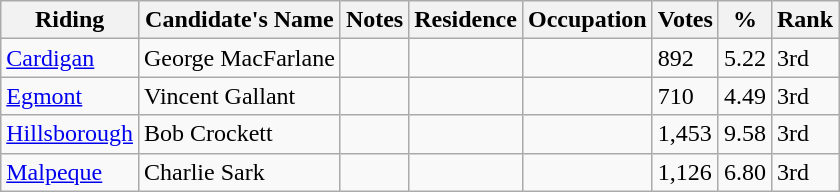<table class="wikitable sortable">
<tr>
<th>Riding<br></th>
<th>Candidate's Name</th>
<th>Notes</th>
<th>Residence</th>
<th>Occupation</th>
<th>Votes</th>
<th>%</th>
<th>Rank</th>
</tr>
<tr>
<td><a href='#'>Cardigan</a></td>
<td>George MacFarlane</td>
<td></td>
<td></td>
<td></td>
<td>892</td>
<td>5.22</td>
<td>3rd</td>
</tr>
<tr>
<td><a href='#'>Egmont</a></td>
<td>Vincent Gallant</td>
<td></td>
<td></td>
<td></td>
<td>710</td>
<td>4.49</td>
<td>3rd</td>
</tr>
<tr>
<td><a href='#'>Hillsborough</a></td>
<td>Bob Crockett</td>
<td></td>
<td></td>
<td></td>
<td>1,453</td>
<td>9.58</td>
<td>3rd</td>
</tr>
<tr>
<td><a href='#'>Malpeque</a></td>
<td>Charlie Sark</td>
<td></td>
<td></td>
<td></td>
<td>1,126</td>
<td>6.80</td>
<td>3rd</td>
</tr>
</table>
